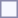<table style="border:1px solid #8888aa; background-color:#f7f8ff; padding:5px; font-size:95%; margin: 0px 12px 12px 0px;">
</table>
